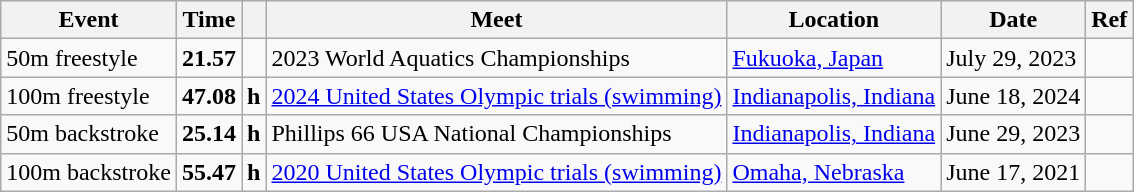<table class="wikitable">
<tr>
<th>Event</th>
<th>Time</th>
<th></th>
<th>Meet</th>
<th>Location</th>
<th>Date</th>
<th>Ref</th>
</tr>
<tr>
<td>50m freestyle</td>
<td style="text-align:center;"><strong>21.57</strong></td>
<td></td>
<td>2023 World Aquatics Championships</td>
<td><a href='#'>Fukuoka, Japan</a></td>
<td>July 29, 2023</td>
<td></td>
</tr>
<tr>
<td>100m freestyle</td>
<td style="text-align:center;"><strong>47.08</strong></td>
<td><strong>h</strong></td>
<td><a href='#'>2024 United States Olympic trials (swimming)</a></td>
<td><a href='#'>Indianapolis, Indiana</a></td>
<td>June 18, 2024</td>
<td></td>
</tr>
<tr>
<td>50m backstroke</td>
<td style="text-align:center;"><strong>25.14</strong></td>
<td><strong>h</strong></td>
<td>Phillips 66 USA National Championships</td>
<td><a href='#'>Indianapolis, Indiana</a></td>
<td>June 29, 2023</td>
<td></td>
</tr>
<tr>
<td>100m backstroke</td>
<td style="text-align:center;"><strong>55.47</strong></td>
<td><strong>h</strong></td>
<td><a href='#'>2020 United States Olympic trials (swimming)</a></td>
<td><a href='#'>Omaha, Nebraska</a></td>
<td>June 17, 2021</td>
<td></td>
</tr>
</table>
